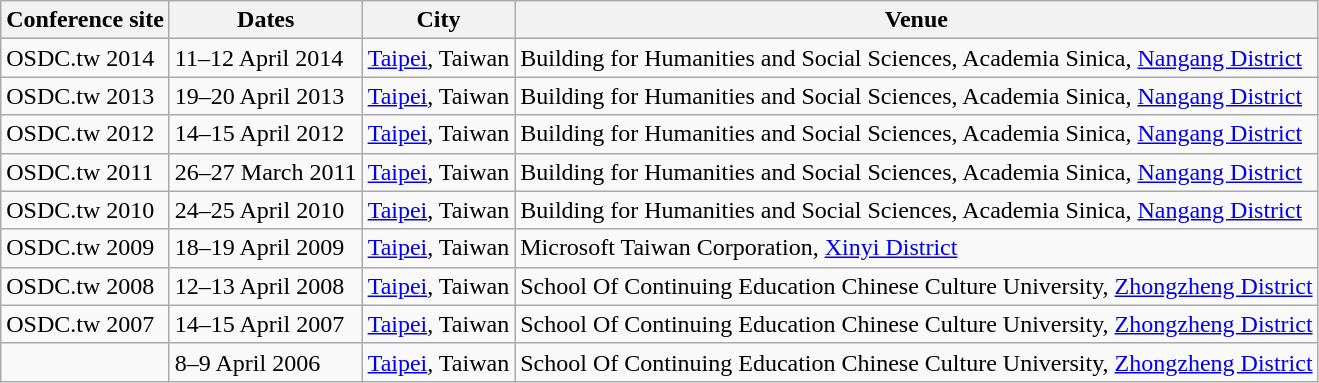<table class="wikitable">
<tr>
<th>Conference site</th>
<th>Dates</th>
<th>City</th>
<th>Venue</th>
</tr>
<tr>
<td>OSDC.tw 2014</td>
<td>11–12 April 2014</td>
<td><a href='#'>Taipei</a>, Taiwan</td>
<td>Building for Humanities and Social Sciences, Academia Sinica, <a href='#'>Nangang District</a></td>
</tr>
<tr>
<td>OSDC.tw 2013</td>
<td>19–20 April 2013</td>
<td><a href='#'>Taipei</a>, Taiwan</td>
<td>Building for Humanities and Social Sciences, Academia Sinica, <a href='#'>Nangang District</a></td>
</tr>
<tr>
<td>OSDC.tw 2012</td>
<td>14–15 April 2012</td>
<td><a href='#'>Taipei</a>, Taiwan</td>
<td>Building for Humanities and Social Sciences, Academia Sinica, <a href='#'>Nangang District</a></td>
</tr>
<tr>
<td>OSDC.tw 2011</td>
<td>26–27 March 2011</td>
<td><a href='#'>Taipei</a>, Taiwan</td>
<td>Building for Humanities and Social Sciences, Academia Sinica, <a href='#'>Nangang District</a></td>
</tr>
<tr>
<td>OSDC.tw 2010</td>
<td>24–25 April 2010</td>
<td><a href='#'>Taipei</a>, Taiwan</td>
<td>Building for Humanities and Social Sciences, Academia Sinica, <a href='#'>Nangang District</a></td>
</tr>
<tr>
<td>OSDC.tw 2009</td>
<td>18–19 April 2009</td>
<td><a href='#'>Taipei</a>, Taiwan</td>
<td>Microsoft Taiwan Corporation, <a href='#'>Xinyi District</a></td>
</tr>
<tr>
<td>OSDC.tw 2008</td>
<td>12–13 April 2008</td>
<td><a href='#'>Taipei</a>, Taiwan</td>
<td>School Of Continuing Education Chinese Culture University, <a href='#'>Zhongzheng District</a></td>
</tr>
<tr>
<td>OSDC.tw 2007</td>
<td>14–15 April 2007</td>
<td><a href='#'>Taipei</a>, Taiwan</td>
<td>School Of Continuing Education Chinese Culture University, <a href='#'>Zhongzheng District</a></td>
</tr>
<tr>
<td></td>
<td>8–9 April 2006</td>
<td><a href='#'>Taipei</a>, Taiwan</td>
<td>School Of Continuing Education Chinese Culture University, <a href='#'>Zhongzheng District</a></td>
</tr>
</table>
